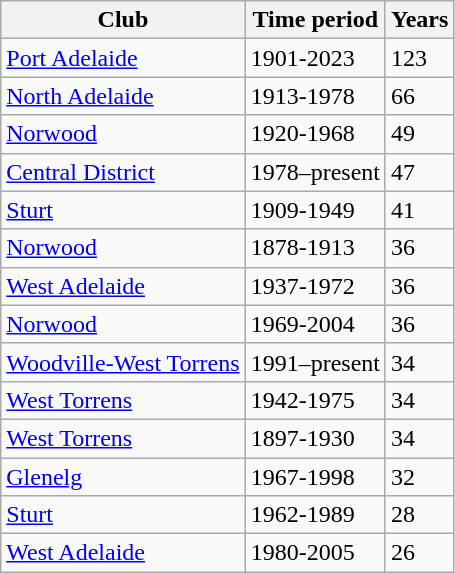<table class="wikitable">
<tr>
<th>Club</th>
<th>Time period</th>
<th>Years</th>
</tr>
<tr>
<td><a href='#'>Port Adelaide</a></td>
<td>1901-2023</td>
<td>123</td>
</tr>
<tr>
<td><a href='#'>North Adelaide</a></td>
<td>1913-1978</td>
<td>66</td>
</tr>
<tr>
<td><a href='#'>Norwood</a></td>
<td>1920-1968</td>
<td>49</td>
</tr>
<tr>
<td><a href='#'>Central District</a></td>
<td>1978–present</td>
<td>47</td>
</tr>
<tr>
<td><a href='#'>Sturt</a></td>
<td>1909-1949</td>
<td>41</td>
</tr>
<tr>
<td><a href='#'>Norwood</a></td>
<td>1878-1913</td>
<td>36</td>
</tr>
<tr>
<td><a href='#'>West Adelaide</a></td>
<td>1937-1972</td>
<td>36</td>
</tr>
<tr>
<td><a href='#'>Norwood</a></td>
<td>1969-2004</td>
<td>36</td>
</tr>
<tr>
<td><a href='#'>Woodville-West Torrens</a></td>
<td>1991–present</td>
<td>34</td>
</tr>
<tr>
<td><a href='#'>West Torrens</a></td>
<td>1942-1975</td>
<td>34</td>
</tr>
<tr>
<td><a href='#'>West Torrens</a></td>
<td>1897-1930</td>
<td>34</td>
</tr>
<tr>
<td><a href='#'>Glenelg</a></td>
<td>1967-1998</td>
<td>32</td>
</tr>
<tr>
<td><a href='#'>Sturt</a></td>
<td>1962-1989</td>
<td>28</td>
</tr>
<tr>
<td><a href='#'>West Adelaide</a></td>
<td>1980-2005</td>
<td>26</td>
</tr>
</table>
